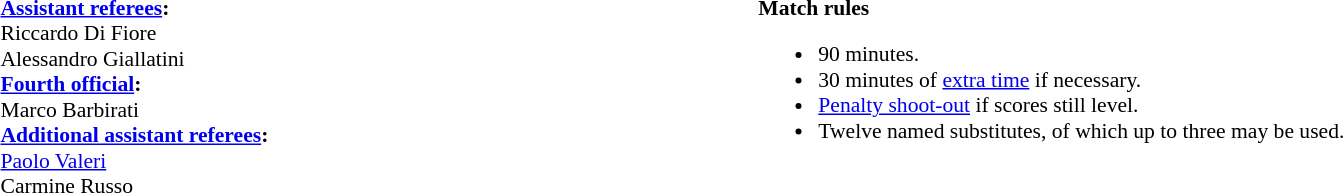<table width=100% style="font-size:90%">
<tr>
<td><br><strong><a href='#'>Assistant referees</a>:</strong>
<br>Riccardo Di Fiore
<br>Alessandro Giallatini
<br><strong><a href='#'>Fourth official</a>:</strong>
<br>Marco Barbirati
<br><strong><a href='#'>Additional assistant referees</a>:</strong>
<br><a href='#'>Paolo Valeri</a>
<br>Carmine Russo</td>
<td style="width:60%; vertical-align:top;"><br><strong>Match rules</strong><ul><li>90 minutes.</li><li>30 minutes of <a href='#'>extra time</a> if necessary.</li><li><a href='#'>Penalty shoot-out</a> if scores still level.</li><li>Twelve named substitutes, of which up to three may be used.</li></ul></td>
</tr>
</table>
